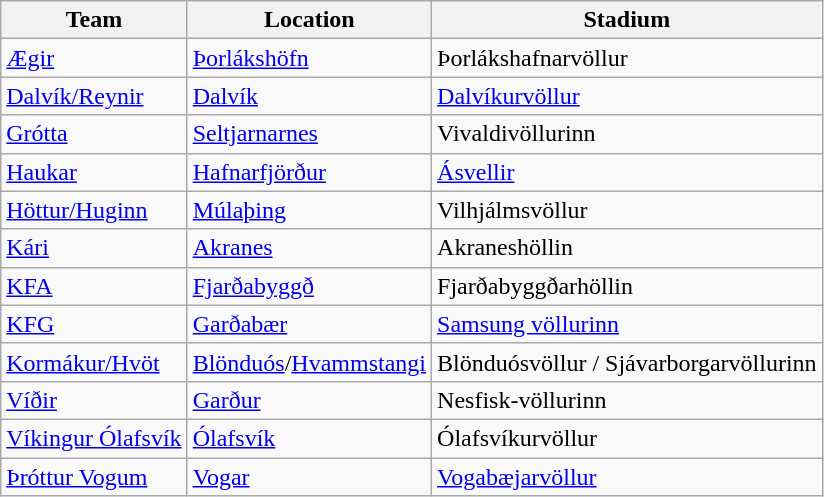<table class="wikitable sortable">
<tr>
<th>Team</th>
<th>Location</th>
<th>Stadium</th>
</tr>
<tr>
<td><a href='#'>Ægir</a></td>
<td><a href='#'>Þorlákshöfn</a></td>
<td>Þorlákshafnarvöllur</td>
</tr>
<tr>
<td><a href='#'>Dalvík/Reynir</a></td>
<td><a href='#'>Dalvík</a></td>
<td><a href='#'>Dalvíkurvöllur</a></td>
</tr>
<tr>
<td><a href='#'>Grótta</a></td>
<td><a href='#'>Seltjarnarnes</a></td>
<td>Vivaldivöllurinn</td>
</tr>
<tr>
<td><a href='#'>Haukar</a></td>
<td><a href='#'>Hafnarfjörður</a></td>
<td><a href='#'>Ásvellir</a></td>
</tr>
<tr>
<td><a href='#'>Höttur/Huginn</a></td>
<td><a href='#'>Múlaþing</a></td>
<td>Vilhjálmsvöllur</td>
</tr>
<tr>
<td><a href='#'>Kári</a></td>
<td><a href='#'>Akranes</a></td>
<td>Akraneshöllin</td>
</tr>
<tr>
<td><a href='#'>KFA</a></td>
<td><a href='#'>Fjarðabyggð</a></td>
<td>Fjarðabyggðarhöllin</td>
</tr>
<tr>
<td><a href='#'>KFG</a></td>
<td><a href='#'>Garðabær</a></td>
<td><a href='#'>Samsung völlurinn</a></td>
</tr>
<tr>
<td><a href='#'>Kormákur/Hvöt</a></td>
<td><a href='#'>Blönduós</a>/<a href='#'>Hvammstangi</a></td>
<td>Blönduósvöllur / Sjávarborgarvöllurinn</td>
</tr>
<tr>
<td><a href='#'>Víðir</a></td>
<td><a href='#'>Garður</a></td>
<td>Nesfisk-völlurinn</td>
</tr>
<tr>
<td><a href='#'>Víkingur Ólafsvík</a></td>
<td><a href='#'>Ólafsvík</a></td>
<td>Ólafsvíkurvöllur</td>
</tr>
<tr>
<td><a href='#'>Þróttur Vogum</a></td>
<td><a href='#'>Vogar</a></td>
<td><a href='#'>Vogabæjarvöllur</a></td>
</tr>
</table>
